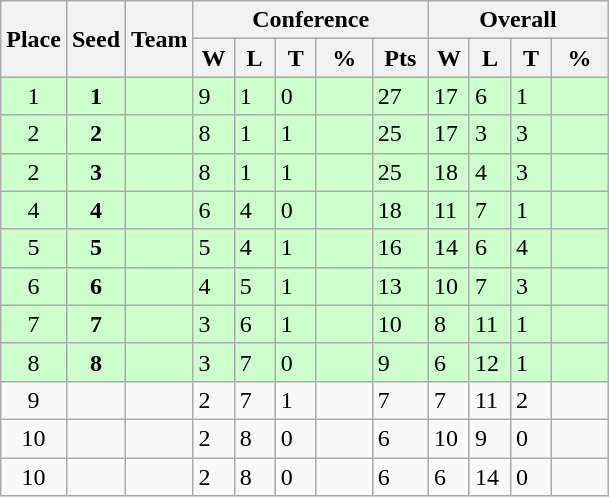<table class="wikitable">
<tr>
<th rowspan ="2">Place</th>
<th rowspan ="2">Seed</th>
<th rowspan ="2">Team</th>
<th colspan = "5">Conference</th>
<th colspan = "4">Overall</th>
</tr>
<tr>
<th scope="col" style="width: 20px;">W</th>
<th scope="col" style="width: 20px;">L</th>
<th scope="col" style="width: 20px;">T</th>
<th scope="col" style="width: 30px;">%</th>
<th scope="col" style="width: 30px;">Pts</th>
<th scope="col" style="width: 20px;">W</th>
<th scope="col" style="width: 20px;">L</th>
<th scope="col" style="width: 20px;">T</th>
<th scope="col" style="width: 30px;">%</th>
</tr>
<tr bgcolor=#ccffcc>
<td style="text-align:center;">1</td>
<td style="text-align:center;"><strong>1</strong></td>
<td></td>
<td>9</td>
<td>1</td>
<td>0</td>
<td></td>
<td>27</td>
<td>17</td>
<td>6</td>
<td>1</td>
<td></td>
</tr>
<tr bgcolor=#ccffcc>
<td style="text-align:center;">2</td>
<td style="text-align:center;"><strong>2</strong></td>
<td></td>
<td>8</td>
<td>1</td>
<td>1</td>
<td></td>
<td>25</td>
<td>17</td>
<td>3</td>
<td>3</td>
<td></td>
</tr>
<tr bgcolor=#ccffcc>
<td style="text-align:center;">2</td>
<td style="text-align:center;"><strong>3</strong></td>
<td></td>
<td>8</td>
<td>1</td>
<td>1</td>
<td></td>
<td>25</td>
<td>18</td>
<td>4</td>
<td>3</td>
<td></td>
</tr>
<tr bgcolor=#ccffcc>
<td style="text-align:center;">4</td>
<td style="text-align:center;"><strong>4</strong></td>
<td></td>
<td>6</td>
<td>4</td>
<td>0</td>
<td></td>
<td>18</td>
<td>11</td>
<td>7</td>
<td>1</td>
<td></td>
</tr>
<tr bgcolor=#ccffcc>
<td style="text-align:center;">5</td>
<td style="text-align:center;"><strong>5</strong></td>
<td></td>
<td>5</td>
<td>4</td>
<td>1</td>
<td></td>
<td>16</td>
<td>14</td>
<td>6</td>
<td>4</td>
<td></td>
</tr>
<tr bgcolor=#ccffcc>
<td style="text-align:center;">6</td>
<td style="text-align:center;"><strong>6</strong></td>
<td></td>
<td>4</td>
<td>5</td>
<td>1</td>
<td></td>
<td>13</td>
<td>10</td>
<td>7</td>
<td>3</td>
<td></td>
</tr>
<tr bgcolor=#ccffcc>
<td style="text-align:center;">7</td>
<td style="text-align:center;"><strong>7</strong></td>
<td></td>
<td>3</td>
<td>6</td>
<td>1</td>
<td></td>
<td>10</td>
<td>8</td>
<td>11</td>
<td>1</td>
<td></td>
</tr>
<tr bgcolor=#ccffcc>
<td style="text-align:center;">8</td>
<td style="text-align:center;"><strong>8</strong></td>
<td></td>
<td>3</td>
<td>7</td>
<td>0</td>
<td></td>
<td>9</td>
<td>6</td>
<td>12</td>
<td>1</td>
<td></td>
</tr>
<tr>
<td style="text-align:center;">9</td>
<td style="text-align:center;"></td>
<td></td>
<td>2</td>
<td>7</td>
<td>1</td>
<td></td>
<td>7</td>
<td>7</td>
<td>11</td>
<td>2</td>
<td></td>
</tr>
<tr>
<td style="text-align:center;">10</td>
<td style="text-align:center;"></td>
<td></td>
<td>2</td>
<td>8</td>
<td>0</td>
<td></td>
<td>6</td>
<td>10</td>
<td>9</td>
<td>0</td>
<td></td>
</tr>
<tr>
<td style="text-align:center;">10</td>
<td style="text-align:center;"></td>
<td></td>
<td>2</td>
<td>8</td>
<td>0</td>
<td></td>
<td>6</td>
<td>6</td>
<td>14</td>
<td>0</td>
<td></td>
</tr>
</table>
